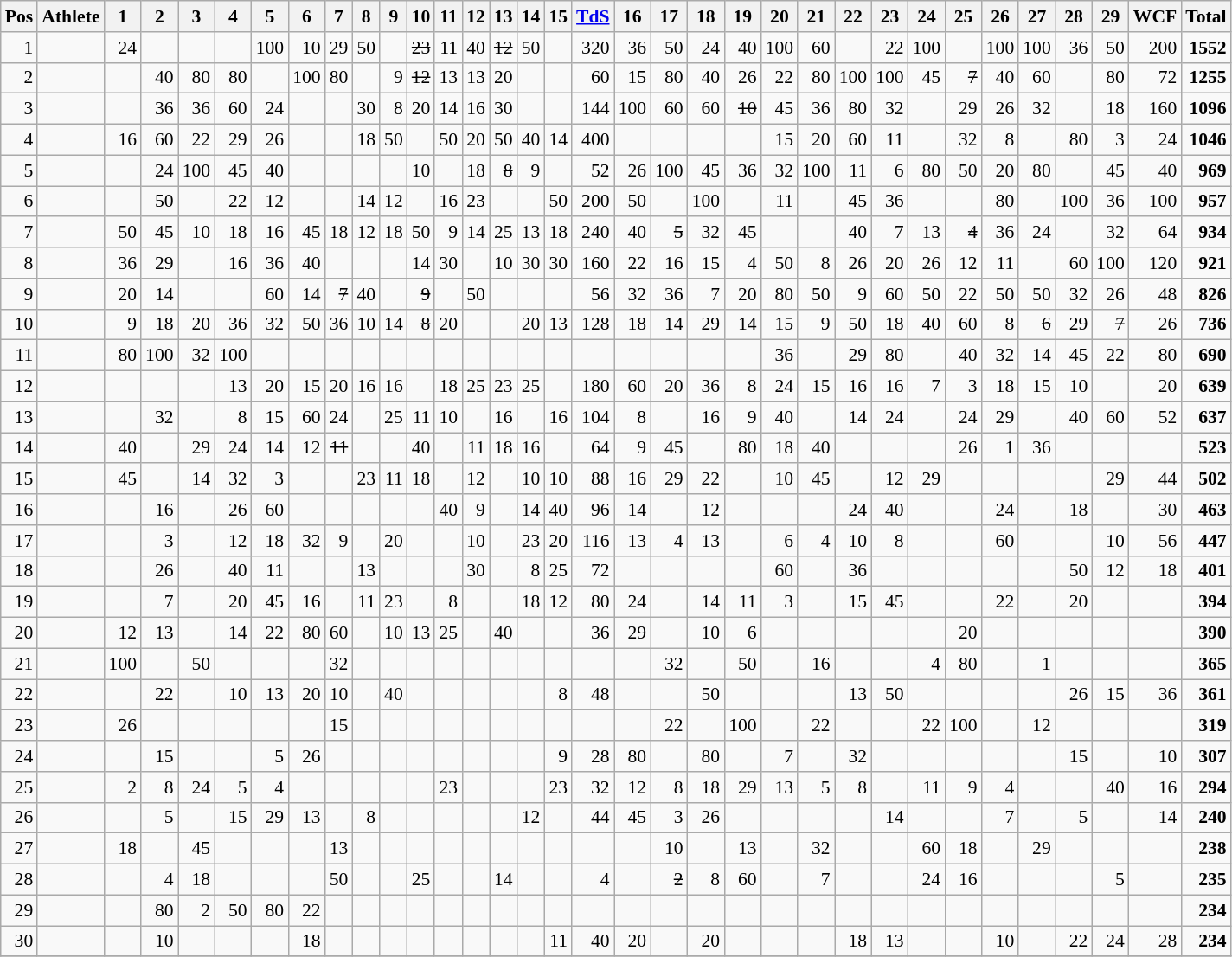<table class="wikitable" style="font-size: 90%">
<tr align="right">
<th>Pos</th>
<th>Athlete</th>
<th>1</th>
<th>2</th>
<th>3</th>
<th>4</th>
<th>5</th>
<th>6</th>
<th>7</th>
<th>8</th>
<th>9</th>
<th>10</th>
<th>11</th>
<th>12</th>
<th>13</th>
<th>14</th>
<th>15</th>
<th><a href='#'>TdS</a></th>
<th>16</th>
<th>17</th>
<th>18</th>
<th>19</th>
<th>20</th>
<th>21</th>
<th>22</th>
<th>23</th>
<th>24</th>
<th>25</th>
<th>26</th>
<th>27</th>
<th>28</th>
<th>29</th>
<th>WCF</th>
<th>Total</th>
</tr>
<tr align="right">
<td>1</td>
<td align="left"></td>
<td>24</td>
<td></td>
<td></td>
<td></td>
<td>100</td>
<td>10</td>
<td>29</td>
<td>50</td>
<td></td>
<td><s>23</s></td>
<td>11</td>
<td>40</td>
<td><s>12</s></td>
<td>50</td>
<td></td>
<td>320</td>
<td>36</td>
<td>50</td>
<td>24</td>
<td>40</td>
<td>100</td>
<td>60</td>
<td></td>
<td>22</td>
<td>100</td>
<td></td>
<td>100</td>
<td>100</td>
<td>36</td>
<td>50</td>
<td>200</td>
<td><strong>1552</strong></td>
</tr>
<tr align="right">
<td>2</td>
<td align="left"></td>
<td></td>
<td>40</td>
<td>80</td>
<td>80</td>
<td></td>
<td>100</td>
<td>80</td>
<td></td>
<td>9</td>
<td><s>12</s></td>
<td>13</td>
<td>13</td>
<td>20</td>
<td></td>
<td></td>
<td>60</td>
<td>15</td>
<td>80</td>
<td>40</td>
<td>26</td>
<td>22</td>
<td>80</td>
<td>100</td>
<td>100</td>
<td>45</td>
<td><s>7</s></td>
<td>40</td>
<td>60</td>
<td></td>
<td>80</td>
<td>72</td>
<td><strong>1255</strong></td>
</tr>
<tr align="right">
<td>3</td>
<td align="left"></td>
<td></td>
<td>36</td>
<td>36</td>
<td>60</td>
<td>24</td>
<td></td>
<td></td>
<td>30</td>
<td>8</td>
<td>20</td>
<td>14</td>
<td>16</td>
<td>30</td>
<td></td>
<td></td>
<td>144</td>
<td>100</td>
<td>60</td>
<td>60</td>
<td><s>10</s></td>
<td>45</td>
<td>36</td>
<td>80</td>
<td>32</td>
<td></td>
<td>29</td>
<td>26</td>
<td>32</td>
<td></td>
<td>18</td>
<td>160</td>
<td><strong>1096</strong></td>
</tr>
<tr align="right">
<td>4</td>
<td align="left"></td>
<td>16</td>
<td>60</td>
<td>22</td>
<td>29</td>
<td>26</td>
<td></td>
<td></td>
<td>18</td>
<td>50</td>
<td></td>
<td>50</td>
<td>20</td>
<td>50</td>
<td>40</td>
<td>14</td>
<td>400</td>
<td></td>
<td></td>
<td></td>
<td></td>
<td>15</td>
<td>20</td>
<td>60</td>
<td>11</td>
<td></td>
<td>32</td>
<td>8</td>
<td></td>
<td>80</td>
<td>3</td>
<td>24</td>
<td><strong>1046</strong></td>
</tr>
<tr align="right">
<td>5</td>
<td align="left"></td>
<td></td>
<td>24</td>
<td>100</td>
<td>45</td>
<td>40</td>
<td></td>
<td></td>
<td></td>
<td></td>
<td>10</td>
<td></td>
<td>18</td>
<td><s>8</s></td>
<td>9</td>
<td></td>
<td>52</td>
<td>26</td>
<td>100</td>
<td>45</td>
<td>36</td>
<td>32</td>
<td>100</td>
<td>11</td>
<td>6</td>
<td>80</td>
<td>50</td>
<td>20</td>
<td>80</td>
<td></td>
<td>45</td>
<td>40</td>
<td><strong>969</strong></td>
</tr>
<tr align="right">
<td>6</td>
<td align="left"></td>
<td></td>
<td>50</td>
<td></td>
<td>22</td>
<td>12</td>
<td></td>
<td></td>
<td>14</td>
<td>12</td>
<td></td>
<td>16</td>
<td>23</td>
<td></td>
<td></td>
<td>50</td>
<td>200</td>
<td>50</td>
<td></td>
<td>100</td>
<td></td>
<td>11</td>
<td></td>
<td>45</td>
<td>36</td>
<td></td>
<td></td>
<td>80</td>
<td></td>
<td>100</td>
<td>36</td>
<td>100</td>
<td><strong>957</strong></td>
</tr>
<tr align="right">
<td>7</td>
<td align="left"></td>
<td>50</td>
<td>45</td>
<td>10</td>
<td>18</td>
<td>16</td>
<td>45</td>
<td>18</td>
<td>12</td>
<td>18</td>
<td>50</td>
<td>9</td>
<td>14</td>
<td>25</td>
<td>13</td>
<td>18</td>
<td>240</td>
<td>40</td>
<td><s>5</s></td>
<td>32</td>
<td>45</td>
<td></td>
<td></td>
<td>40</td>
<td>7</td>
<td>13</td>
<td><s>4</s></td>
<td>36</td>
<td>24</td>
<td></td>
<td>32</td>
<td>64</td>
<td><strong>934</strong></td>
</tr>
<tr align="right">
<td>8</td>
<td align="left"></td>
<td>36</td>
<td>29</td>
<td></td>
<td>16</td>
<td>36</td>
<td>40</td>
<td></td>
<td></td>
<td></td>
<td>14</td>
<td>30</td>
<td></td>
<td>10</td>
<td>30</td>
<td>30</td>
<td>160</td>
<td>22</td>
<td>16</td>
<td>15</td>
<td>4</td>
<td>50</td>
<td>8</td>
<td>26</td>
<td>20</td>
<td>26</td>
<td>12</td>
<td>11</td>
<td></td>
<td>60</td>
<td>100</td>
<td>120</td>
<td><strong>921</strong></td>
</tr>
<tr align="right">
<td>9</td>
<td align="left"></td>
<td>20</td>
<td>14</td>
<td></td>
<td></td>
<td>60</td>
<td>14</td>
<td><s>7</s></td>
<td>40</td>
<td></td>
<td><s>9</s></td>
<td></td>
<td>50</td>
<td></td>
<td></td>
<td></td>
<td>56</td>
<td>32</td>
<td>36</td>
<td>7</td>
<td>20</td>
<td>80</td>
<td>50</td>
<td>9</td>
<td>60</td>
<td>50</td>
<td>22</td>
<td>50</td>
<td>50</td>
<td>32</td>
<td>26</td>
<td>48</td>
<td><strong>826</strong></td>
</tr>
<tr align="right">
<td>10</td>
<td align="left"></td>
<td>9</td>
<td>18</td>
<td>20</td>
<td>36</td>
<td>32</td>
<td>50</td>
<td>36</td>
<td>10</td>
<td>14</td>
<td><s>8</s></td>
<td>20</td>
<td></td>
<td></td>
<td>20</td>
<td>13</td>
<td>128</td>
<td>18</td>
<td>14</td>
<td>29</td>
<td>14</td>
<td>15</td>
<td>9</td>
<td>50</td>
<td>18</td>
<td>40</td>
<td>60</td>
<td>8</td>
<td><s>6</s></td>
<td>29</td>
<td><s>7</s></td>
<td>26</td>
<td><strong>736</strong></td>
</tr>
<tr align="right">
<td>11</td>
<td align="left"></td>
<td>80</td>
<td>100</td>
<td>32</td>
<td>100</td>
<td></td>
<td></td>
<td></td>
<td></td>
<td></td>
<td></td>
<td></td>
<td></td>
<td></td>
<td></td>
<td></td>
<td></td>
<td></td>
<td></td>
<td></td>
<td></td>
<td>36</td>
<td></td>
<td>29</td>
<td>80</td>
<td></td>
<td>40</td>
<td>32</td>
<td>14</td>
<td>45</td>
<td>22</td>
<td>80</td>
<td><strong>690</strong></td>
</tr>
<tr align="right">
<td>12</td>
<td align="left"></td>
<td></td>
<td></td>
<td></td>
<td>13</td>
<td>20</td>
<td>15</td>
<td>20</td>
<td>16</td>
<td>16</td>
<td></td>
<td>18</td>
<td>25</td>
<td>23</td>
<td>25</td>
<td></td>
<td>180</td>
<td>60</td>
<td>20</td>
<td>36</td>
<td>8</td>
<td>24</td>
<td>15</td>
<td>16</td>
<td>16</td>
<td>7</td>
<td>3</td>
<td>18</td>
<td>15</td>
<td>10</td>
<td></td>
<td>20</td>
<td><strong>639</strong></td>
</tr>
<tr align="right">
<td>13</td>
<td align="left"></td>
<td></td>
<td>32</td>
<td></td>
<td>8</td>
<td>15</td>
<td>60</td>
<td>24</td>
<td></td>
<td>25</td>
<td>11</td>
<td>10</td>
<td></td>
<td>16</td>
<td></td>
<td>16</td>
<td>104</td>
<td>8</td>
<td></td>
<td>16</td>
<td>9</td>
<td>40</td>
<td></td>
<td>14</td>
<td>24</td>
<td></td>
<td>24</td>
<td>29</td>
<td></td>
<td>40</td>
<td>60</td>
<td>52</td>
<td><strong>637</strong></td>
</tr>
<tr align="right">
<td>14</td>
<td align="left"></td>
<td>40</td>
<td></td>
<td>29</td>
<td>24</td>
<td>14</td>
<td>12</td>
<td><s>11</s></td>
<td></td>
<td></td>
<td>40</td>
<td></td>
<td>11</td>
<td>18</td>
<td>16</td>
<td></td>
<td>64</td>
<td>9</td>
<td>45</td>
<td></td>
<td>80</td>
<td>18</td>
<td>40</td>
<td></td>
<td></td>
<td></td>
<td>26</td>
<td>1</td>
<td>36</td>
<td></td>
<td></td>
<td></td>
<td><strong>523</strong></td>
</tr>
<tr align="right">
<td>15</td>
<td align="left"></td>
<td>45</td>
<td></td>
<td>14</td>
<td>32</td>
<td>3</td>
<td></td>
<td></td>
<td>23</td>
<td>11</td>
<td>18</td>
<td></td>
<td>12</td>
<td></td>
<td>10</td>
<td>10</td>
<td>88</td>
<td>16</td>
<td>29</td>
<td>22</td>
<td></td>
<td>10</td>
<td>45</td>
<td></td>
<td>12</td>
<td>29</td>
<td></td>
<td></td>
<td></td>
<td></td>
<td>29</td>
<td>44</td>
<td><strong>502</strong></td>
</tr>
<tr align="right">
<td>16</td>
<td align="left"></td>
<td></td>
<td>16</td>
<td></td>
<td>26</td>
<td>60</td>
<td></td>
<td></td>
<td></td>
<td></td>
<td></td>
<td>40</td>
<td>9</td>
<td></td>
<td>14</td>
<td>40</td>
<td>96</td>
<td>14</td>
<td></td>
<td>12</td>
<td></td>
<td></td>
<td></td>
<td>24</td>
<td>40</td>
<td></td>
<td></td>
<td>24</td>
<td></td>
<td>18</td>
<td></td>
<td>30</td>
<td><strong>463</strong></td>
</tr>
<tr align="right">
<td>17</td>
<td align="left"></td>
<td></td>
<td>3</td>
<td></td>
<td>12</td>
<td>18</td>
<td>32</td>
<td>9</td>
<td></td>
<td>20</td>
<td></td>
<td></td>
<td>10</td>
<td></td>
<td>23</td>
<td>20</td>
<td>116</td>
<td>13</td>
<td>4</td>
<td>13</td>
<td></td>
<td>6</td>
<td>4</td>
<td>10</td>
<td>8</td>
<td></td>
<td></td>
<td>60</td>
<td></td>
<td></td>
<td>10</td>
<td>56</td>
<td><strong>447</strong></td>
</tr>
<tr align="right">
<td>18</td>
<td align="left"></td>
<td></td>
<td>26</td>
<td></td>
<td>40</td>
<td>11</td>
<td></td>
<td></td>
<td>13</td>
<td></td>
<td></td>
<td></td>
<td>30</td>
<td></td>
<td>8</td>
<td>25</td>
<td>72</td>
<td></td>
<td></td>
<td></td>
<td></td>
<td>60</td>
<td></td>
<td>36</td>
<td></td>
<td></td>
<td></td>
<td></td>
<td></td>
<td>50</td>
<td>12</td>
<td>18</td>
<td><strong>401</strong></td>
</tr>
<tr align="right">
<td>19</td>
<td align="left"></td>
<td></td>
<td>7</td>
<td></td>
<td>20</td>
<td>45</td>
<td>16</td>
<td></td>
<td>11</td>
<td>23</td>
<td></td>
<td>8</td>
<td></td>
<td></td>
<td>18</td>
<td>12</td>
<td>80</td>
<td>24</td>
<td></td>
<td>14</td>
<td>11</td>
<td>3</td>
<td></td>
<td>15</td>
<td>45</td>
<td></td>
<td></td>
<td>22</td>
<td></td>
<td>20</td>
<td></td>
<td></td>
<td><strong>394</strong></td>
</tr>
<tr align="right">
<td>20</td>
<td align="left"></td>
<td>12</td>
<td>13</td>
<td></td>
<td>14</td>
<td>22</td>
<td>80</td>
<td>60</td>
<td></td>
<td>10</td>
<td>13</td>
<td>25</td>
<td></td>
<td>40</td>
<td></td>
<td></td>
<td>36</td>
<td>29</td>
<td></td>
<td>10</td>
<td>6</td>
<td></td>
<td></td>
<td></td>
<td></td>
<td></td>
<td>20</td>
<td></td>
<td></td>
<td></td>
<td></td>
<td></td>
<td><strong>390</strong></td>
</tr>
<tr align="right">
<td>21</td>
<td align="left"></td>
<td>100</td>
<td></td>
<td>50</td>
<td></td>
<td></td>
<td></td>
<td>32</td>
<td></td>
<td></td>
<td></td>
<td></td>
<td></td>
<td></td>
<td></td>
<td></td>
<td></td>
<td></td>
<td>32</td>
<td></td>
<td>50</td>
<td></td>
<td>16</td>
<td></td>
<td></td>
<td>4</td>
<td>80</td>
<td></td>
<td>1</td>
<td></td>
<td></td>
<td></td>
<td><strong>365</strong></td>
</tr>
<tr align="right">
<td>22</td>
<td align="left"></td>
<td></td>
<td>22</td>
<td></td>
<td>10</td>
<td>13</td>
<td>20</td>
<td>10</td>
<td></td>
<td>40</td>
<td></td>
<td></td>
<td></td>
<td></td>
<td></td>
<td>8</td>
<td>48</td>
<td></td>
<td></td>
<td>50</td>
<td></td>
<td></td>
<td></td>
<td>13</td>
<td>50</td>
<td></td>
<td></td>
<td></td>
<td></td>
<td>26</td>
<td>15</td>
<td>36</td>
<td><strong>361</strong></td>
</tr>
<tr align="right">
<td>23</td>
<td align="left"></td>
<td>26</td>
<td></td>
<td></td>
<td></td>
<td></td>
<td></td>
<td>15</td>
<td></td>
<td></td>
<td></td>
<td></td>
<td></td>
<td></td>
<td></td>
<td></td>
<td></td>
<td></td>
<td>22</td>
<td></td>
<td>100</td>
<td></td>
<td>22</td>
<td></td>
<td></td>
<td>22</td>
<td>100</td>
<td></td>
<td>12</td>
<td></td>
<td></td>
<td></td>
<td><strong>319</strong></td>
</tr>
<tr align="right">
<td>24</td>
<td align="left"></td>
<td></td>
<td>15</td>
<td></td>
<td></td>
<td>5</td>
<td>26</td>
<td></td>
<td></td>
<td></td>
<td></td>
<td></td>
<td></td>
<td></td>
<td></td>
<td>9</td>
<td>28</td>
<td>80</td>
<td></td>
<td>80</td>
<td></td>
<td>7</td>
<td></td>
<td>32</td>
<td></td>
<td></td>
<td></td>
<td></td>
<td></td>
<td>15</td>
<td></td>
<td>10</td>
<td><strong>307</strong></td>
</tr>
<tr align="right">
<td>25</td>
<td align="left"></td>
<td>2</td>
<td>8</td>
<td>24</td>
<td>5</td>
<td>4</td>
<td></td>
<td></td>
<td></td>
<td></td>
<td></td>
<td>23</td>
<td></td>
<td></td>
<td></td>
<td>23</td>
<td>32</td>
<td>12</td>
<td>8</td>
<td>18</td>
<td>29</td>
<td>13</td>
<td>5</td>
<td>8</td>
<td></td>
<td>11</td>
<td>9</td>
<td>4</td>
<td></td>
<td></td>
<td>40</td>
<td>16</td>
<td><strong>294</strong></td>
</tr>
<tr align="right">
<td>26</td>
<td align="left"></td>
<td></td>
<td>5</td>
<td></td>
<td>15</td>
<td>29</td>
<td>13</td>
<td></td>
<td>8</td>
<td></td>
<td></td>
<td></td>
<td></td>
<td></td>
<td>12</td>
<td></td>
<td>44</td>
<td>45</td>
<td>3</td>
<td>26</td>
<td></td>
<td></td>
<td></td>
<td></td>
<td>14</td>
<td></td>
<td></td>
<td>7</td>
<td></td>
<td>5</td>
<td></td>
<td>14</td>
<td><strong>240</strong></td>
</tr>
<tr align="right">
<td>27</td>
<td align="left"></td>
<td>18</td>
<td></td>
<td>45</td>
<td></td>
<td></td>
<td></td>
<td>13</td>
<td></td>
<td></td>
<td></td>
<td></td>
<td></td>
<td></td>
<td></td>
<td></td>
<td></td>
<td></td>
<td>10</td>
<td></td>
<td>13</td>
<td></td>
<td>32</td>
<td></td>
<td></td>
<td>60</td>
<td>18</td>
<td></td>
<td>29</td>
<td></td>
<td></td>
<td></td>
<td><strong>238</strong></td>
</tr>
<tr align="right">
<td>28</td>
<td align="left"></td>
<td></td>
<td>4</td>
<td>18</td>
<td></td>
<td></td>
<td></td>
<td>50</td>
<td></td>
<td></td>
<td>25</td>
<td></td>
<td></td>
<td>14</td>
<td></td>
<td></td>
<td>4</td>
<td></td>
<td><s>2</s></td>
<td>8</td>
<td>60</td>
<td></td>
<td>7</td>
<td></td>
<td></td>
<td>24</td>
<td>16</td>
<td></td>
<td></td>
<td></td>
<td>5</td>
<td></td>
<td><strong>235</strong></td>
</tr>
<tr align="right">
<td>29</td>
<td align="left"></td>
<td></td>
<td>80</td>
<td>2</td>
<td>50</td>
<td>80</td>
<td>22</td>
<td></td>
<td></td>
<td></td>
<td></td>
<td></td>
<td></td>
<td></td>
<td></td>
<td></td>
<td></td>
<td></td>
<td></td>
<td></td>
<td></td>
<td></td>
<td></td>
<td></td>
<td></td>
<td></td>
<td></td>
<td></td>
<td></td>
<td></td>
<td></td>
<td></td>
<td><strong>234</strong></td>
</tr>
<tr align="right">
<td>30</td>
<td align="left"></td>
<td></td>
<td>10</td>
<td></td>
<td></td>
<td></td>
<td>18</td>
<td></td>
<td></td>
<td></td>
<td></td>
<td></td>
<td></td>
<td></td>
<td></td>
<td>11</td>
<td>40</td>
<td>20</td>
<td></td>
<td>20</td>
<td></td>
<td></td>
<td></td>
<td>18</td>
<td>13</td>
<td></td>
<td></td>
<td>10</td>
<td></td>
<td>22</td>
<td>24</td>
<td>28</td>
<td><strong>234</strong><br></td>
</tr>
<tr>
</tr>
</table>
